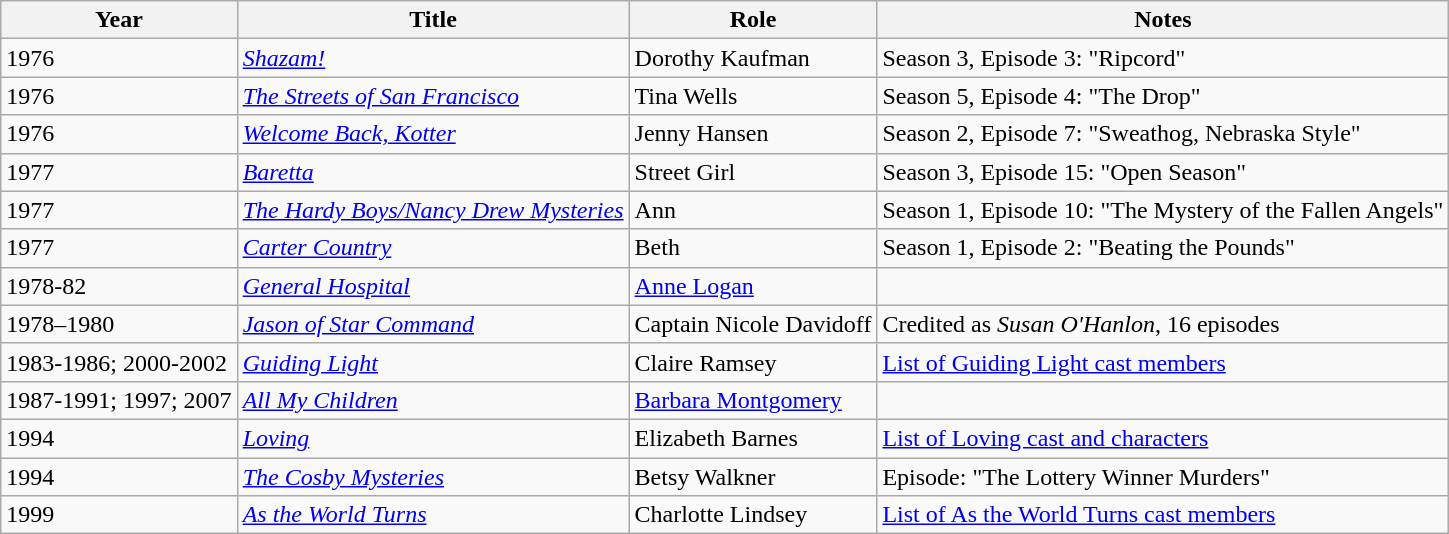<table class="wikitable sortable">
<tr>
<th>Year</th>
<th>Title</th>
<th>Role</th>
<th class="unsortable">Notes</th>
</tr>
<tr>
<td>1976</td>
<td><em><a href='#'>Shazam!</a></em></td>
<td>Dorothy Kaufman</td>
<td>Season 3, Episode 3: "Ripcord"</td>
</tr>
<tr>
<td>1976</td>
<td><em><a href='#'>The Streets of San Francisco</a></em></td>
<td>Tina Wells</td>
<td>Season 5, Episode 4: "The Drop"</td>
</tr>
<tr>
<td>1976</td>
<td><em><a href='#'>Welcome Back, Kotter</a></em></td>
<td>Jenny Hansen</td>
<td>Season 2, Episode 7: "Sweathog, Nebraska Style"</td>
</tr>
<tr>
<td>1977</td>
<td><em><a href='#'>Baretta</a></em></td>
<td>Street Girl</td>
<td>Season 3, Episode 15: "Open Season"</td>
</tr>
<tr>
<td>1977</td>
<td><em><a href='#'>The Hardy Boys/Nancy Drew Mysteries</a></em></td>
<td>Ann</td>
<td>Season 1, Episode 10: "The Mystery of the Fallen Angels"</td>
</tr>
<tr>
<td>1977</td>
<td><em><a href='#'>Carter Country</a></em></td>
<td>Beth</td>
<td>Season 1, Episode 2: "Beating the Pounds"</td>
</tr>
<tr>
<td>1978-82</td>
<td><em><a href='#'>General Hospital</a></em></td>
<td><a href='#'>Anne Logan</a></td>
<td></td>
</tr>
<tr>
<td>1978–1980</td>
<td><em><a href='#'>Jason of Star Command</a></em></td>
<td>Captain Nicole Davidoff</td>
<td>Credited as <em>Susan O'Hanlon</em>, 16 episodes</td>
</tr>
<tr>
<td>1983-1986; 2000-2002</td>
<td><em><a href='#'>Guiding Light</a></em></td>
<td>Claire Ramsey</td>
<td><a href='#'>List of Guiding Light cast members</a></td>
</tr>
<tr>
<td>1987-1991; 1997; 2007</td>
<td><em><a href='#'>All My Children</a></em></td>
<td><a href='#'>Barbara Montgomery</a></td>
<td></td>
</tr>
<tr>
<td>1994</td>
<td><em><a href='#'>Loving</a></em></td>
<td>Elizabeth Barnes</td>
<td><a href='#'>List of Loving cast and characters</a></td>
</tr>
<tr>
<td>1994</td>
<td><em><a href='#'>The Cosby Mysteries</a></em></td>
<td>Betsy Walkner</td>
<td>Episode: "The Lottery Winner Murders"</td>
</tr>
<tr>
<td>1999</td>
<td><em><a href='#'>As the World Turns</a></em></td>
<td>Charlotte Lindsey</td>
<td><a href='#'>List of As the World Turns cast members</a></td>
</tr>
</table>
